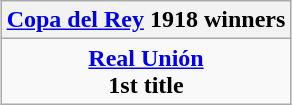<table class="wikitable" style="text-align: center; margin: 0 auto;">
<tr>
<th><a href='#'>Copa del Rey</a> 1918 winners</th>
</tr>
<tr>
<td><strong><a href='#'>Real Unión</a></strong><br><strong>1st title</strong></td>
</tr>
</table>
